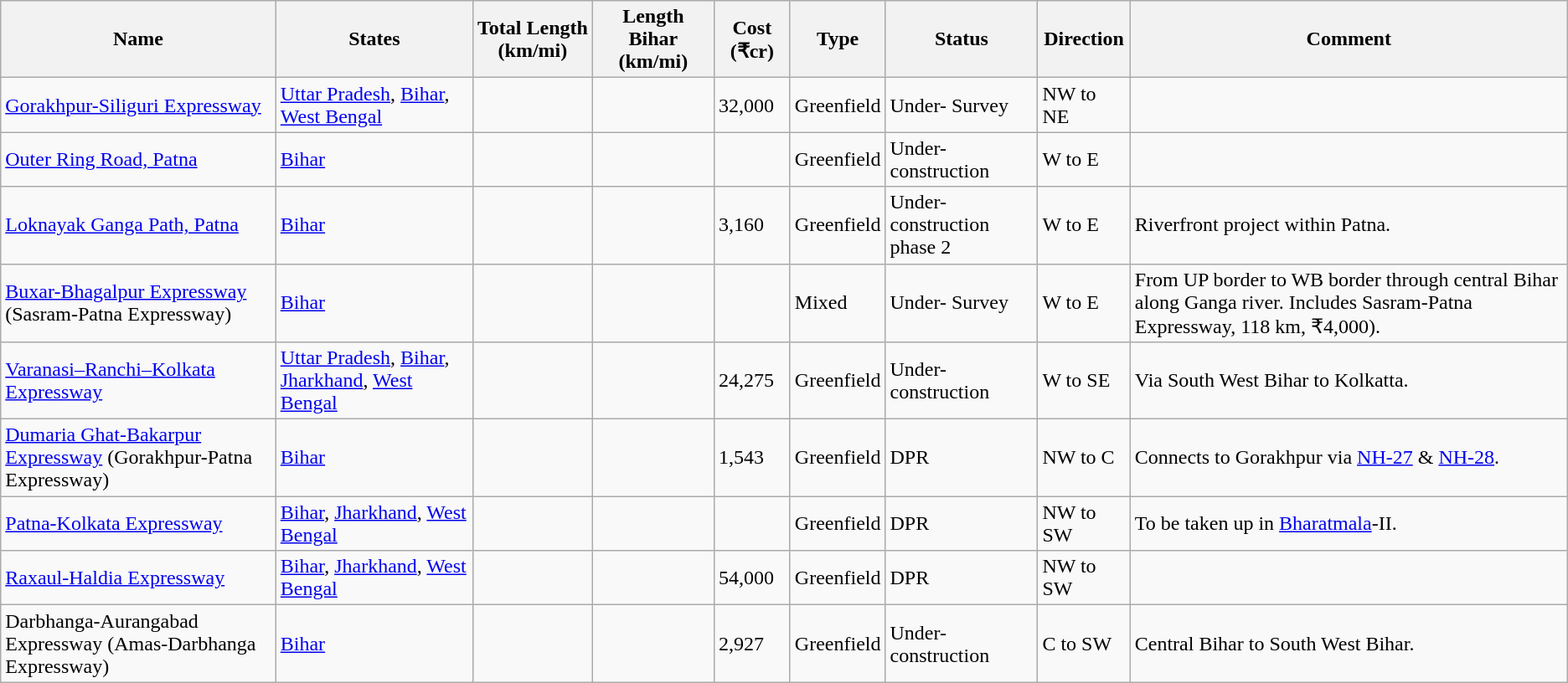<table class="wikitable sortable static-row-numbers col3right col4right col5right mw-datatable">
<tr>
<th>Name</th>
<th>States</th>
<th data-sort-type="number">Total Length (km/mi)</th>
<th>Length Bihar (km/mi)</th>
<th>Cost (₹cr)</th>
<th>Type</th>
<th>Status</th>
<th>Direction</th>
<th>Comment</th>
</tr>
<tr>
<td><a href='#'>Gorakhpur-Siliguri Expressway</a></td>
<td><a href='#'>Uttar Pradesh</a>, <a href='#'>Bihar</a>, <a href='#'>West Bengal</a></td>
<td></td>
<td></td>
<td>32,000</td>
<td>Greenfield</td>
<td>Under- Survey</td>
<td>NW to NE</td>
<td></td>
</tr>
<tr>
<td><a href='#'>Outer Ring Road, Patna</a></td>
<td><a href='#'>Bihar</a></td>
<td></td>
<td></td>
<td></td>
<td>Greenfield</td>
<td>Under-construction</td>
<td>W to E</td>
<td></td>
</tr>
<tr>
<td><a href='#'>Loknayak Ganga Path, Patna</a></td>
<td><a href='#'>Bihar</a></td>
<td><br></td>
<td></td>
<td>3,160</td>
<td>Greenfield</td>
<td>Under-construction phase 2</td>
<td>W to E</td>
<td>Riverfront project within Patna.</td>
</tr>
<tr>
<td><a href='#'>Buxar-Bhagalpur Expressway</a> (Sasram-Patna Expressway)</td>
<td><a href='#'>Bihar</a></td>
<td></td>
<td></td>
<td></td>
<td>Mixed</td>
<td>Under- Survey</td>
<td>W to E</td>
<td>From UP border to WB border through central Bihar along Ganga river. Includes Sasram-Patna Expressway, 118 km, ₹4,000).</td>
</tr>
<tr>
<td><a href='#'>Varanasi–Ranchi–Kolkata Expressway</a></td>
<td><a href='#'>Uttar Pradesh</a>, <a href='#'>Bihar</a>, <a href='#'>Jharkhand</a>, <a href='#'>West Bengal</a></td>
<td></td>
<td></td>
<td>24,275</td>
<td>Greenfield</td>
<td>Under-construction</td>
<td>W to SE</td>
<td>Via South West Bihar to Kolkatta.</td>
</tr>
<tr>
<td><a href='#'>Dumaria Ghat-Bakarpur Expressway</a> (Gorakhpur-Patna Expressway)</td>
<td><a href='#'>Bihar</a></td>
<td></td>
<td></td>
<td>1,543</td>
<td>Greenfield</td>
<td>DPR</td>
<td>NW to C</td>
<td>Connects to Gorakhpur via <a href='#'>NH-27</a> & <a href='#'>NH-28</a>.</td>
</tr>
<tr>
<td><a href='#'>Patna-Kolkata Expressway</a></td>
<td><a href='#'>Bihar</a>, <a href='#'>Jharkhand</a>, <a href='#'>West Bengal</a></td>
<td></td>
<td></td>
<td></td>
<td>Greenfield</td>
<td>DPR</td>
<td>NW to SW</td>
<td>To be taken up in <a href='#'>Bharatmala</a>-II.</td>
</tr>
<tr>
<td><a href='#'>Raxaul-Haldia Expressway</a></td>
<td><a href='#'>Bihar</a>, <a href='#'>Jharkhand</a>, <a href='#'>West Bengal</a></td>
<td></td>
<td></td>
<td>54,000</td>
<td>Greenfield</td>
<td>DPR</td>
<td>NW to SW</td>
<td></td>
</tr>
<tr>
<td>Darbhanga-Aurangabad Expressway (Amas-Darbhanga Expressway)</td>
<td><a href='#'>Bihar</a></td>
<td></td>
<td></td>
<td>2,927</td>
<td>Greenfield</td>
<td>Under-construction</td>
<td>C to SW</td>
<td>Central Bihar to South West Bihar.</td>
</tr>
</table>
